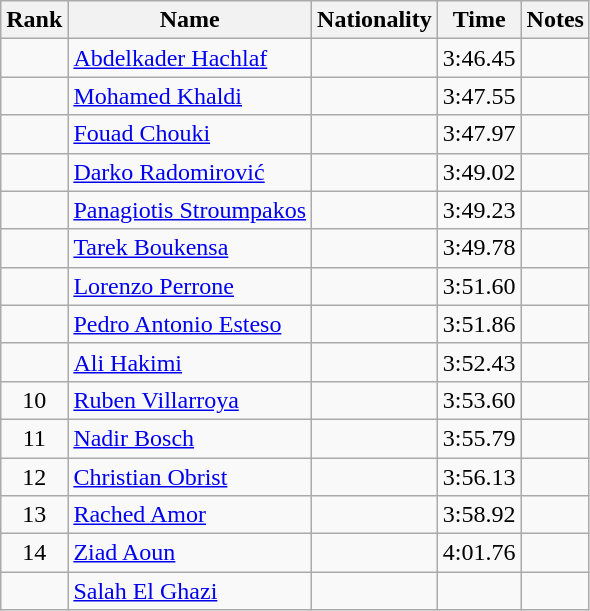<table class="wikitable sortable" style="text-align:center">
<tr>
<th>Rank</th>
<th>Name</th>
<th>Nationality</th>
<th>Time</th>
<th>Notes</th>
</tr>
<tr>
<td></td>
<td align=left><a href='#'>Abdelkader Hachlaf</a></td>
<td align=left></td>
<td>3:46.45</td>
<td></td>
</tr>
<tr>
<td></td>
<td align=left><a href='#'>Mohamed Khaldi</a></td>
<td align=left></td>
<td>3:47.55</td>
<td></td>
</tr>
<tr>
<td></td>
<td align=left><a href='#'>Fouad Chouki</a></td>
<td align=left></td>
<td>3:47.97</td>
<td></td>
</tr>
<tr>
<td></td>
<td align=left><a href='#'>Darko Radomirović</a></td>
<td align=left></td>
<td>3:49.02</td>
<td></td>
</tr>
<tr>
<td></td>
<td align=left><a href='#'>Panagiotis Stroumpakos</a></td>
<td align=left></td>
<td>3:49.23</td>
<td></td>
</tr>
<tr>
<td></td>
<td align=left><a href='#'>Tarek Boukensa</a></td>
<td align=left></td>
<td>3:49.78</td>
<td></td>
</tr>
<tr>
<td></td>
<td align=left><a href='#'>Lorenzo Perrone</a></td>
<td align=left></td>
<td>3:51.60</td>
<td></td>
</tr>
<tr>
<td></td>
<td align=left><a href='#'>Pedro Antonio Esteso</a></td>
<td align=left></td>
<td>3:51.86</td>
<td></td>
</tr>
<tr>
<td></td>
<td align=left><a href='#'>Ali Hakimi</a></td>
<td align=left></td>
<td>3:52.43</td>
<td></td>
</tr>
<tr>
<td>10</td>
<td align=left><a href='#'>Ruben Villarroya</a></td>
<td align=left></td>
<td>3:53.60</td>
<td></td>
</tr>
<tr>
<td>11</td>
<td align=left><a href='#'>Nadir Bosch</a></td>
<td align=left></td>
<td>3:55.79</td>
<td></td>
</tr>
<tr>
<td>12</td>
<td align=left><a href='#'>Christian Obrist</a></td>
<td align=left></td>
<td>3:56.13</td>
<td></td>
</tr>
<tr>
<td>13</td>
<td align=left><a href='#'>Rached Amor</a></td>
<td align=left></td>
<td>3:58.92</td>
<td></td>
</tr>
<tr>
<td>14</td>
<td align=left><a href='#'>Ziad Aoun</a></td>
<td align=left></td>
<td>4:01.76</td>
<td></td>
</tr>
<tr>
<td></td>
<td align=left><a href='#'>Salah El Ghazi</a></td>
<td align=left></td>
<td></td>
<td></td>
</tr>
</table>
